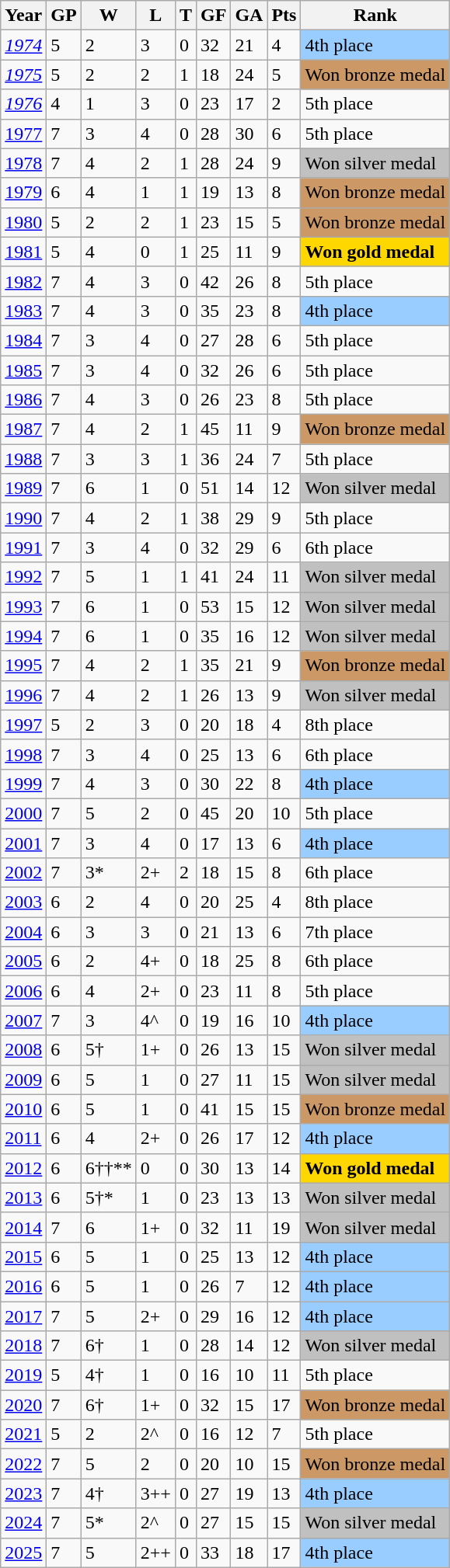<table class="wikitable">
<tr>
<th>Year</th>
<th>GP</th>
<th>W</th>
<th>L</th>
<th>T</th>
<th>GF</th>
<th>GA</th>
<th>Pts</th>
<th>Rank</th>
</tr>
<tr>
<td><em><a href='#'>1974</a></em></td>
<td>5</td>
<td>2</td>
<td>3</td>
<td>0</td>
<td>32</td>
<td>21</td>
<td>4</td>
<td style="background:#9acdff;">4th place</td>
</tr>
<tr>
<td><em><a href='#'>1975</a></em></td>
<td>5</td>
<td>2</td>
<td>2</td>
<td>1</td>
<td>18</td>
<td>24</td>
<td>5</td>
<td style="background:#c96;">Won bronze medal</td>
</tr>
<tr>
<td><em><a href='#'>1976</a></em></td>
<td>4</td>
<td>1</td>
<td>3</td>
<td>0</td>
<td>23</td>
<td>17</td>
<td>2</td>
<td>5th place</td>
</tr>
<tr>
<td><a href='#'>1977</a></td>
<td>7</td>
<td>3</td>
<td>4</td>
<td>0</td>
<td>28</td>
<td>30</td>
<td>6</td>
<td>5th place</td>
</tr>
<tr>
<td><a href='#'>1978</a></td>
<td>7</td>
<td>4</td>
<td>2</td>
<td>1</td>
<td>28</td>
<td>24</td>
<td>9</td>
<td style="background:silver;">Won silver medal</td>
</tr>
<tr>
<td><a href='#'>1979</a></td>
<td>6</td>
<td>4</td>
<td>1</td>
<td>1</td>
<td>19</td>
<td>13</td>
<td>8</td>
<td style="background:#c96;">Won bronze medal</td>
</tr>
<tr>
<td><a href='#'>1980</a></td>
<td>5</td>
<td>2</td>
<td>2</td>
<td>1</td>
<td>23</td>
<td>15</td>
<td>5</td>
<td style="background:#c96;">Won bronze medal</td>
</tr>
<tr>
<td><a href='#'>1981</a></td>
<td>5</td>
<td>4</td>
<td>0</td>
<td>1</td>
<td>25</td>
<td>11</td>
<td>9</td>
<td style="background:gold;"><strong>Won gold medal</strong></td>
</tr>
<tr>
<td><a href='#'>1982</a></td>
<td>7</td>
<td>4</td>
<td>3</td>
<td>0</td>
<td>42</td>
<td>26</td>
<td>8</td>
<td>5th place</td>
</tr>
<tr>
<td><a href='#'>1983</a></td>
<td>7</td>
<td>4</td>
<td>3</td>
<td>0</td>
<td>35</td>
<td>23</td>
<td>8</td>
<td style="background:#9acdff;">4th place</td>
</tr>
<tr>
<td><a href='#'>1984</a></td>
<td>7</td>
<td>3</td>
<td>4</td>
<td>0</td>
<td>27</td>
<td>28</td>
<td>6</td>
<td>5th place</td>
</tr>
<tr>
<td><a href='#'>1985</a></td>
<td>7</td>
<td>3</td>
<td>4</td>
<td>0</td>
<td>32</td>
<td>26</td>
<td>6</td>
<td>5th place</td>
</tr>
<tr>
<td><a href='#'>1986</a></td>
<td>7</td>
<td>4</td>
<td>3</td>
<td>0</td>
<td>26</td>
<td>23</td>
<td>8</td>
<td>5th place</td>
</tr>
<tr>
<td><a href='#'>1987</a></td>
<td>7</td>
<td>4</td>
<td>2</td>
<td>1</td>
<td>45</td>
<td>11</td>
<td>9</td>
<td style="background:#c96;">Won bronze medal</td>
</tr>
<tr>
<td><a href='#'>1988</a></td>
<td>7</td>
<td>3</td>
<td>3</td>
<td>1</td>
<td>36</td>
<td>24</td>
<td>7</td>
<td>5th place</td>
</tr>
<tr>
<td><a href='#'>1989</a></td>
<td>7</td>
<td>6</td>
<td>1</td>
<td>0</td>
<td>51</td>
<td>14</td>
<td>12</td>
<td style="background:silver;">Won silver medal</td>
</tr>
<tr>
<td><a href='#'>1990</a></td>
<td>7</td>
<td>4</td>
<td>2</td>
<td>1</td>
<td>38</td>
<td>29</td>
<td>9</td>
<td>5th place</td>
</tr>
<tr>
<td><a href='#'>1991</a></td>
<td>7</td>
<td>3</td>
<td>4</td>
<td>0</td>
<td>32</td>
<td>29</td>
<td>6</td>
<td>6th place</td>
</tr>
<tr>
<td><a href='#'>1992</a></td>
<td>7</td>
<td>5</td>
<td>1</td>
<td>1</td>
<td>41</td>
<td>24</td>
<td>11</td>
<td style="background:silver;">Won silver medal</td>
</tr>
<tr>
<td><a href='#'>1993</a></td>
<td>7</td>
<td>6</td>
<td>1</td>
<td>0</td>
<td>53</td>
<td>15</td>
<td>12</td>
<td style="background:silver;">Won silver medal</td>
</tr>
<tr>
<td><a href='#'>1994</a></td>
<td>7</td>
<td>6</td>
<td>1</td>
<td>0</td>
<td>35</td>
<td>16</td>
<td>12</td>
<td style="background:silver;">Won silver medal</td>
</tr>
<tr>
<td><a href='#'>1995</a></td>
<td>7</td>
<td>4</td>
<td>2</td>
<td>1</td>
<td>35</td>
<td>21</td>
<td>9</td>
<td style="background:#c96;">Won bronze medal</td>
</tr>
<tr>
<td><a href='#'>1996</a></td>
<td>7</td>
<td>4</td>
<td>2</td>
<td>1</td>
<td>26</td>
<td>13</td>
<td>9</td>
<td style="background:silver;">Won silver medal</td>
</tr>
<tr>
<td><a href='#'>1997</a></td>
<td>5</td>
<td>2</td>
<td>3</td>
<td>0</td>
<td>20</td>
<td>18</td>
<td>4</td>
<td>8th place</td>
</tr>
<tr>
<td><a href='#'>1998</a></td>
<td>7</td>
<td>3</td>
<td>4</td>
<td>0</td>
<td>25</td>
<td>13</td>
<td>6</td>
<td>6th place</td>
</tr>
<tr>
<td><a href='#'>1999</a></td>
<td>7</td>
<td>4</td>
<td>3</td>
<td>0</td>
<td>30</td>
<td>22</td>
<td>8</td>
<td style="background:#9acdff;">4th place</td>
</tr>
<tr>
<td><a href='#'>2000</a></td>
<td>7</td>
<td>5</td>
<td>2</td>
<td>0</td>
<td>45</td>
<td>20</td>
<td>10</td>
<td>5th place</td>
</tr>
<tr>
<td><a href='#'>2001</a></td>
<td>7</td>
<td>3</td>
<td>4</td>
<td>0</td>
<td>17</td>
<td>13</td>
<td>6</td>
<td style="background:#9acdff;">4th place</td>
</tr>
<tr>
<td><a href='#'>2002</a></td>
<td>7</td>
<td>3*</td>
<td>2+</td>
<td>2</td>
<td>18</td>
<td>15</td>
<td>8</td>
<td>6th place</td>
</tr>
<tr>
<td><a href='#'>2003</a></td>
<td>6</td>
<td>2</td>
<td>4</td>
<td>0</td>
<td>20</td>
<td>25</td>
<td>4</td>
<td>8th place</td>
</tr>
<tr>
<td><a href='#'>2004</a></td>
<td>6</td>
<td>3</td>
<td>3</td>
<td>0</td>
<td>21</td>
<td>13</td>
<td>6</td>
<td>7th place</td>
</tr>
<tr>
<td><a href='#'>2005</a></td>
<td>6</td>
<td>2</td>
<td>4+</td>
<td>0</td>
<td>18</td>
<td>25</td>
<td>8</td>
<td>6th place</td>
</tr>
<tr>
<td><a href='#'>2006</a></td>
<td>6</td>
<td>4</td>
<td>2+</td>
<td>0</td>
<td>23</td>
<td>11</td>
<td>8</td>
<td>5th place</td>
</tr>
<tr>
<td><a href='#'>2007</a></td>
<td>7</td>
<td>3</td>
<td>4^</td>
<td>0</td>
<td>19</td>
<td>16</td>
<td>10</td>
<td style="background:#9acdff;">4th place</td>
</tr>
<tr>
<td><a href='#'>2008</a></td>
<td>6</td>
<td>5†</td>
<td>1+</td>
<td>0</td>
<td>26</td>
<td>13</td>
<td>15</td>
<td style="background:silver;">Won silver medal</td>
</tr>
<tr>
<td><a href='#'>2009</a></td>
<td>6</td>
<td>5</td>
<td>1</td>
<td>0</td>
<td>27</td>
<td>11</td>
<td>15</td>
<td style="background:silver;">Won silver medal</td>
</tr>
<tr>
<td><a href='#'>2010</a></td>
<td>6</td>
<td>5</td>
<td>1</td>
<td>0</td>
<td>41</td>
<td>15</td>
<td>15</td>
<td style="background:#c96;">Won bronze medal</td>
</tr>
<tr>
<td><a href='#'>2011</a></td>
<td>6</td>
<td>4</td>
<td>2+</td>
<td>0</td>
<td>26</td>
<td>17</td>
<td>12</td>
<td style="background:#9acdff;">4th place</td>
</tr>
<tr>
<td><a href='#'>2012</a></td>
<td>6</td>
<td>6††**</td>
<td>0</td>
<td>0</td>
<td>30</td>
<td>13</td>
<td>14</td>
<td style="background:gold;"><strong>Won gold medal</strong></td>
</tr>
<tr>
<td><a href='#'>2013</a></td>
<td>6</td>
<td>5†*</td>
<td>1</td>
<td>0</td>
<td>23</td>
<td>13</td>
<td>13</td>
<td style="background:silver;">Won silver medal</td>
</tr>
<tr>
<td><a href='#'>2014</a></td>
<td>7</td>
<td>6</td>
<td>1+</td>
<td>0</td>
<td>32</td>
<td>11</td>
<td>19</td>
<td style="background:silver;">Won silver medal</td>
</tr>
<tr>
<td><a href='#'>2015</a></td>
<td>6</td>
<td>5</td>
<td>1</td>
<td>0</td>
<td>25</td>
<td>13</td>
<td>12</td>
<td style="background:#9acdff;">4th place</td>
</tr>
<tr>
<td><a href='#'>2016</a></td>
<td>6</td>
<td>5</td>
<td>1</td>
<td>0</td>
<td>26</td>
<td>7</td>
<td>12</td>
<td style="background:#9acdff;">4th place</td>
</tr>
<tr>
<td><a href='#'>2017</a></td>
<td>7</td>
<td>5</td>
<td>2+</td>
<td>0</td>
<td>29</td>
<td>16</td>
<td>12</td>
<td style="background:#9acdff;">4th place</td>
</tr>
<tr>
<td><a href='#'>2018</a></td>
<td>7</td>
<td>6†</td>
<td>1</td>
<td>0</td>
<td>28</td>
<td>14</td>
<td>12</td>
<td style="background:silver;">Won silver medal</td>
</tr>
<tr>
<td><a href='#'>2019</a></td>
<td>5</td>
<td>4†</td>
<td>1</td>
<td>0</td>
<td>16</td>
<td>10</td>
<td>11</td>
<td>5th place</td>
</tr>
<tr>
<td><a href='#'>2020</a></td>
<td>7</td>
<td>6†</td>
<td>1+</td>
<td>0</td>
<td>32</td>
<td>15</td>
<td>17</td>
<td style="background:#c96;">Won bronze medal</td>
</tr>
<tr>
<td><a href='#'>2021</a></td>
<td>5</td>
<td>2</td>
<td>2^</td>
<td>0</td>
<td>16</td>
<td>12</td>
<td>7</td>
<td>5th place</td>
</tr>
<tr>
<td><a href='#'>2022</a></td>
<td>7</td>
<td>5</td>
<td>2</td>
<td>0</td>
<td>20</td>
<td>10</td>
<td>15</td>
<td style="background:#c96;">Won bronze medal</td>
</tr>
<tr>
<td><a href='#'>2023</a></td>
<td>7</td>
<td>4†</td>
<td>3++</td>
<td>0</td>
<td>27</td>
<td>19</td>
<td>13</td>
<td style="background:#9acdff;">4th place</td>
</tr>
<tr>
<td><a href='#'>2024</a></td>
<td>7</td>
<td>5*</td>
<td>2^</td>
<td>0</td>
<td>27</td>
<td>15</td>
<td>15</td>
<td style="background:silver;">Won silver medal</td>
</tr>
<tr>
<td><a href='#'>2025</a></td>
<td>7</td>
<td>5</td>
<td>2++</td>
<td>0</td>
<td>33</td>
<td>18</td>
<td>17</td>
<td style="background:#9acdff;">4th place</td>
</tr>
</table>
